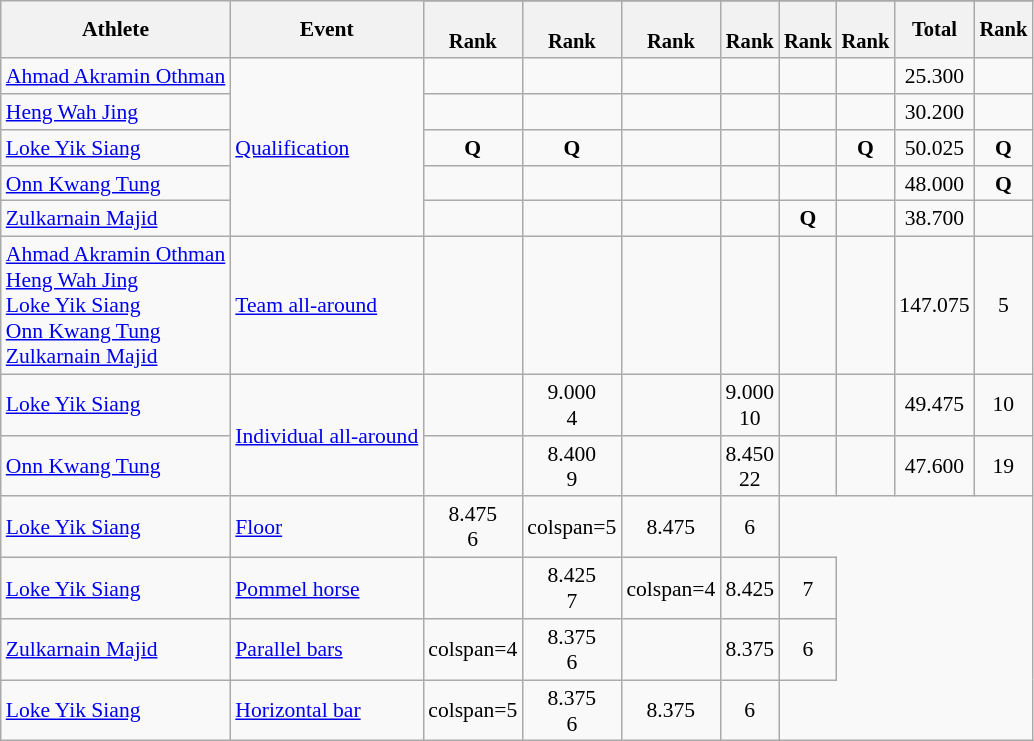<table class=wikitable style="font-size:90%">
<tr>
<th rowspan=2>Athlete</th>
<th rowspan=2>Event</th>
</tr>
<tr style="font-size:95%">
<th><br>Rank</th>
<th><br>Rank</th>
<th><br>Rank</th>
<th><br>Rank</th>
<th><br>Rank</th>
<th><br>Rank</th>
<th>Total</th>
<th>Rank</th>
</tr>
<tr align=center>
<td align=left><a href='#'>Ahmad Akramin Othman</a></td>
<td align=left rowspan=5><a href='#'>Qualification</a></td>
<td></td>
<td></td>
<td></td>
<td></td>
<td></td>
<td></td>
<td>25.300</td>
<td></td>
</tr>
<tr align=center>
<td align=left><a href='#'>Heng Wah Jing</a></td>
<td></td>
<td></td>
<td></td>
<td></td>
<td></td>
<td></td>
<td>30.200</td>
<td></td>
</tr>
<tr align=center>
<td align=left><a href='#'>Loke Yik Siang</a></td>
<td><strong>Q</strong></td>
<td><strong>Q</strong></td>
<td></td>
<td></td>
<td></td>
<td><strong>Q</strong></td>
<td>50.025</td>
<td><strong>Q</strong></td>
</tr>
<tr align=center>
<td align=left><a href='#'>Onn Kwang Tung</a></td>
<td></td>
<td></td>
<td></td>
<td></td>
<td></td>
<td></td>
<td>48.000</td>
<td><strong>Q</strong></td>
</tr>
<tr align=center>
<td align=left><a href='#'>Zulkarnain Majid</a></td>
<td></td>
<td></td>
<td></td>
<td></td>
<td><strong>Q</strong></td>
<td></td>
<td>38.700</td>
<td></td>
</tr>
<tr align=center>
<td align=left><a href='#'>Ahmad Akramin Othman</a><br><a href='#'>Heng Wah Jing</a><br><a href='#'>Loke Yik Siang</a><br><a href='#'>Onn Kwang Tung</a><br><a href='#'>Zulkarnain Majid</a></td>
<td align=left><a href='#'>Team all-around</a></td>
<td></td>
<td></td>
<td></td>
<td></td>
<td></td>
<td></td>
<td>147.075</td>
<td>5</td>
</tr>
<tr align=center>
<td align=left><a href='#'>Loke Yik Siang</a></td>
<td align=left rowspan=2><a href='#'>Individual all-around</a></td>
<td></td>
<td>9.000<br>4</td>
<td></td>
<td>9.000<br>10</td>
<td></td>
<td></td>
<td>49.475</td>
<td>10</td>
</tr>
<tr align=center>
<td align=left><a href='#'>Onn Kwang Tung</a></td>
<td></td>
<td>8.400<br>9</td>
<td></td>
<td>8.450<br>22</td>
<td></td>
<td></td>
<td>47.600</td>
<td>19</td>
</tr>
<tr align=center>
<td align=left><a href='#'>Loke Yik Siang</a></td>
<td align=left><a href='#'>Floor</a></td>
<td>8.475<br>6</td>
<td>colspan=5 </td>
<td>8.475</td>
<td>6</td>
</tr>
<tr align=center>
<td align=left><a href='#'>Loke Yik Siang</a></td>
<td align=left><a href='#'>Pommel horse</a></td>
<td></td>
<td>8.425<br>7</td>
<td>colspan=4 </td>
<td>8.425</td>
<td>7</td>
</tr>
<tr align=center>
<td align=left><a href='#'>Zulkarnain Majid</a></td>
<td align=left><a href='#'>Parallel bars</a></td>
<td>colspan=4 </td>
<td>8.375<br>6</td>
<td></td>
<td>8.375</td>
<td>6</td>
</tr>
<tr align=center>
<td align=left><a href='#'>Loke Yik Siang</a></td>
<td align=left><a href='#'>Horizontal bar</a></td>
<td>colspan=5 </td>
<td>8.375<br>6</td>
<td>8.375</td>
<td>6</td>
</tr>
</table>
